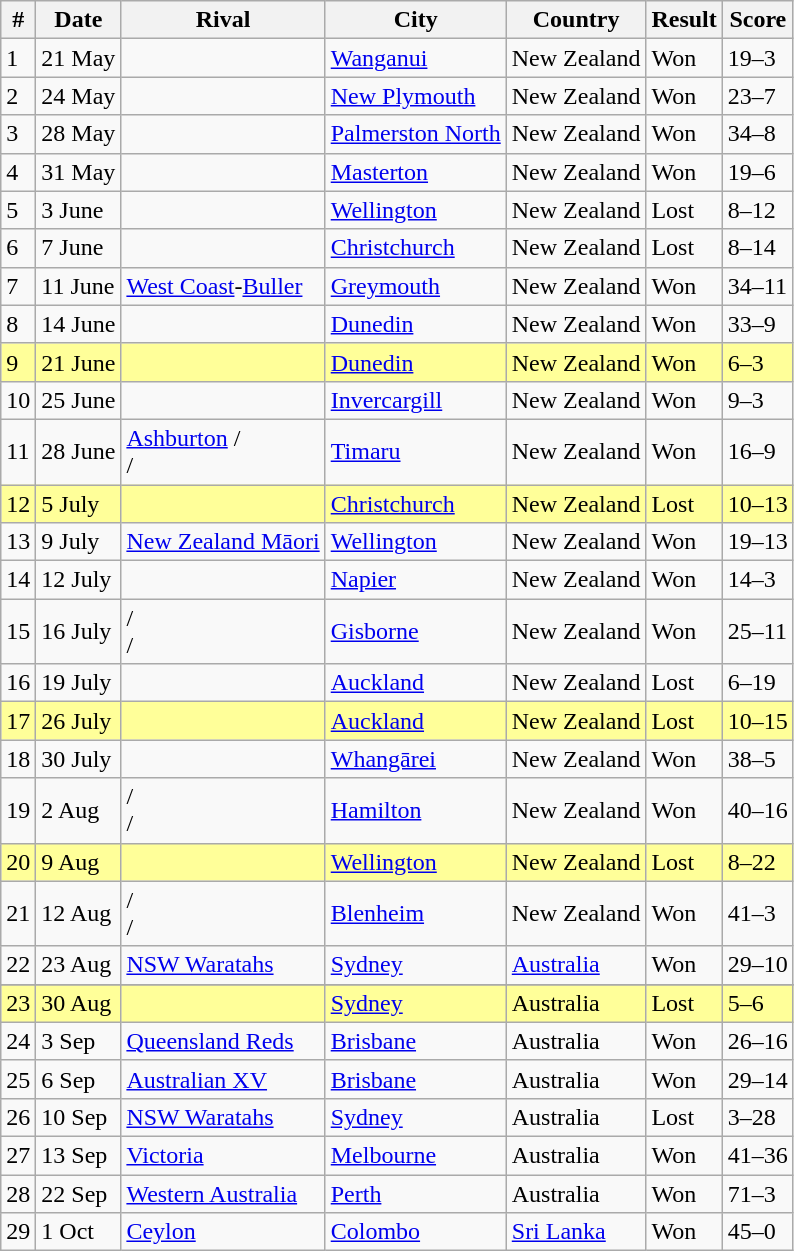<table class="wikitable sortable" style="text-align:left; width: px">
<tr>
<th width= px>#</th>
<th width= px>Date</th>
<th width= px>Rival</th>
<th width= px>City</th>
<th width= px>Country</th>
<th width= px>Result</th>
<th width= px>Score</th>
</tr>
<tr>
<td>1</td>
<td>21 May</td>
<td></td>
<td><a href='#'>Wanganui</a></td>
<td>New Zealand</td>
<td>Won</td>
<td>19–3</td>
</tr>
<tr>
<td>2</td>
<td>24 May</td>
<td></td>
<td><a href='#'>New Plymouth</a></td>
<td>New Zealand</td>
<td>Won</td>
<td>23–7</td>
</tr>
<tr>
<td>3</td>
<td>28 May</td>
<td></td>
<td><a href='#'>Palmerston North</a></td>
<td>New Zealand</td>
<td>Won</td>
<td>34–8</td>
</tr>
<tr>
<td>4</td>
<td>31 May</td>
<td></td>
<td><a href='#'>Masterton</a></td>
<td>New Zealand</td>
<td>Won</td>
<td>19–6</td>
</tr>
<tr>
<td>5</td>
<td>3 June</td>
<td></td>
<td><a href='#'>Wellington</a></td>
<td>New Zealand</td>
<td>Lost</td>
<td>8–12</td>
</tr>
<tr>
<td>6</td>
<td>7 June</td>
<td></td>
<td><a href='#'>Christchurch</a></td>
<td>New Zealand</td>
<td>Lost</td>
<td>8–14</td>
</tr>
<tr>
<td>7</td>
<td>11 June</td>
<td> <a href='#'>West Coast</a>-<a href='#'>Buller</a></td>
<td><a href='#'>Greymouth</a></td>
<td>New Zealand</td>
<td>Won</td>
<td>34–11</td>
</tr>
<tr>
<td>8</td>
<td>14 June</td>
<td></td>
<td><a href='#'>Dunedin</a></td>
<td>New Zealand</td>
<td>Won</td>
<td>33–9</td>
</tr>
<tr bgcolor=#ffff99>
<td>9</td>
<td>21 June</td>
<td></td>
<td><a href='#'>Dunedin</a></td>
<td>New Zealand</td>
<td>Won</td>
<td>6–3</td>
</tr>
<tr>
<td>10</td>
<td>25 June</td>
<td></td>
<td><a href='#'>Invercargill</a></td>
<td>New Zealand</td>
<td>Won</td>
<td>9–3</td>
</tr>
<tr>
<td>11</td>
<td>28 June</td>
<td> <a href='#'>Ashburton</a> /<br> /<br></td>
<td><a href='#'>Timaru</a></td>
<td>New Zealand</td>
<td>Won</td>
<td>16–9</td>
</tr>
<tr bgcolor=#ffff99>
<td>12</td>
<td>5 July</td>
<td></td>
<td><a href='#'>Christchurch</a></td>
<td>New Zealand</td>
<td>Lost</td>
<td>10–13</td>
</tr>
<tr>
<td>13</td>
<td>9 July</td>
<td> <a href='#'>New Zealand Māori</a></td>
<td><a href='#'>Wellington</a></td>
<td>New Zealand</td>
<td>Won</td>
<td>19–13</td>
</tr>
<tr>
<td>14</td>
<td>12 July</td>
<td></td>
<td><a href='#'>Napier</a></td>
<td>New Zealand</td>
<td>Won</td>
<td>14–3</td>
</tr>
<tr>
<td>15</td>
<td>16 July</td>
<td> /<br> /<br></td>
<td><a href='#'>Gisborne</a></td>
<td>New Zealand</td>
<td>Won</td>
<td>25–11</td>
</tr>
<tr>
<td>16</td>
<td>19 July</td>
<td></td>
<td><a href='#'>Auckland</a></td>
<td>New Zealand</td>
<td>Lost</td>
<td>6–19</td>
</tr>
<tr bgcolor=#ffff99>
<td>17</td>
<td>26 July</td>
<td></td>
<td><a href='#'>Auckland</a></td>
<td>New Zealand</td>
<td>Lost</td>
<td>10–15</td>
</tr>
<tr>
<td>18</td>
<td>30 July</td>
<td></td>
<td><a href='#'>Whangārei</a></td>
<td>New Zealand</td>
<td>Won</td>
<td>38–5</td>
</tr>
<tr>
<td>19</td>
<td>2 Aug</td>
<td> /<br> /<br></td>
<td><a href='#'>Hamilton</a></td>
<td>New Zealand</td>
<td>Won</td>
<td>40–16</td>
</tr>
<tr bgcolor=#ffff99>
<td>20</td>
<td>9 Aug</td>
<td></td>
<td><a href='#'>Wellington</a></td>
<td>New Zealand</td>
<td>Lost</td>
<td>8–22</td>
</tr>
<tr>
<td>21</td>
<td>12 Aug</td>
<td> /<br> /<br></td>
<td><a href='#'>Blenheim</a></td>
<td>New Zealand</td>
<td>Won</td>
<td>41–3</td>
</tr>
<tr>
<td>22</td>
<td>23 Aug</td>
<td> <a href='#'>NSW Waratahs</a></td>
<td><a href='#'>Sydney</a></td>
<td><a href='#'>Australia</a></td>
<td>Won</td>
<td>29–10</td>
</tr>
<tr>
</tr>
<tr bgcolor=#ffff99>
<td>23</td>
<td>30 Aug</td>
<td></td>
<td><a href='#'>Sydney</a></td>
<td>Australia</td>
<td>Lost</td>
<td>5–6</td>
</tr>
<tr>
<td>24</td>
<td>3 Sep</td>
<td> <a href='#'>Queensland Reds</a></td>
<td><a href='#'>Brisbane</a></td>
<td>Australia</td>
<td>Won</td>
<td>26–16</td>
</tr>
<tr>
<td>25</td>
<td>6 Sep</td>
<td> <a href='#'>Australian XV</a></td>
<td><a href='#'>Brisbane</a></td>
<td>Australia</td>
<td>Won</td>
<td>29–14</td>
</tr>
<tr>
<td>26</td>
<td>10 Sep</td>
<td> <a href='#'>NSW Waratahs</a></td>
<td><a href='#'>Sydney</a></td>
<td>Australia</td>
<td>Lost</td>
<td>3–28</td>
</tr>
<tr>
<td>27</td>
<td>13 Sep</td>
<td> <a href='#'>Victoria</a></td>
<td><a href='#'>Melbourne</a></td>
<td>Australia</td>
<td>Won</td>
<td>41–36</td>
</tr>
<tr>
<td>28</td>
<td>22 Sep</td>
<td> <a href='#'>Western Australia</a></td>
<td><a href='#'>Perth</a></td>
<td>Australia</td>
<td>Won</td>
<td>71–3</td>
</tr>
<tr>
<td>29</td>
<td>1 Oct</td>
<td> <a href='#'>Ceylon</a> </td>
<td><a href='#'>Colombo</a></td>
<td><a href='#'>Sri Lanka</a></td>
<td>Won</td>
<td>45–0</td>
</tr>
</table>
